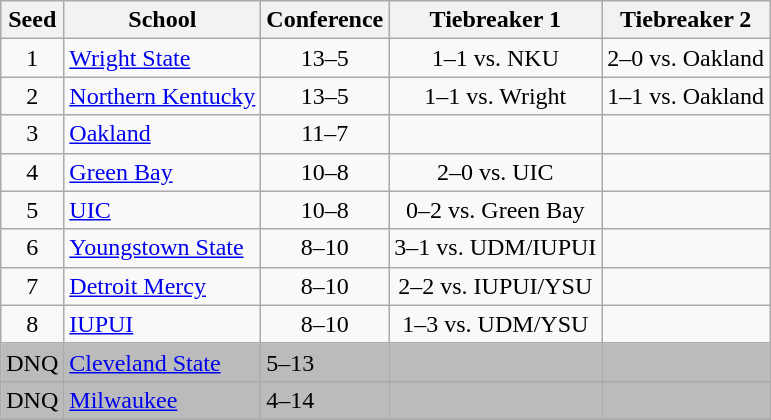<table class="wikitable" style="white-space:nowrap;">
<tr>
<th>Seed</th>
<th>School</th>
<th>Conference</th>
<th>Tiebreaker 1</th>
<th>Tiebreaker 2</th>
</tr>
<tr>
<td align=center>1</td>
<td><a href='#'>Wright State</a></td>
<td align=center>13–5</td>
<td align=center>1–1 vs. NKU</td>
<td align=center>2–0 vs. Oakland</td>
</tr>
<tr>
<td align=center>2</td>
<td><a href='#'>Northern Kentucky</a></td>
<td align=center>13–5</td>
<td align=center>1–1 vs. Wright</td>
<td align=center>1–1 vs. Oakland</td>
</tr>
<tr>
<td align=center>3</td>
<td><a href='#'>Oakland</a></td>
<td align=center>11–7</td>
<td></td>
<td></td>
</tr>
<tr>
<td align=center>4</td>
<td><a href='#'>Green Bay</a></td>
<td align=center>10–8</td>
<td align=center>2–0 vs. UIC</td>
<td></td>
</tr>
<tr>
<td align=center>5</td>
<td><a href='#'>UIC</a></td>
<td align=center>10–8</td>
<td align=center>0–2 vs. Green Bay</td>
<td></td>
</tr>
<tr>
<td align=center>6</td>
<td><a href='#'>Youngstown State</a></td>
<td align=center>8–10</td>
<td align=center>3–1 vs. UDM/IUPUI</td>
<td></td>
</tr>
<tr>
<td align=center>7</td>
<td><a href='#'>Detroit Mercy</a></td>
<td align=center>8–10</td>
<td align=center>2–2 vs. IUPUI/YSU</td>
<td></td>
</tr>
<tr>
<td align=center>8</td>
<td><a href='#'>IUPUI</a></td>
<td align=center>8–10</td>
<td align=center>1–3 vs. UDM/YSU</td>
<td></td>
</tr>
<tr bgcolor=#bbbbbb>
<td>DNQ</td>
<td align=left><a href='#'>Cleveland State</a></td>
<td>5–13</td>
<td></td>
<td></td>
</tr>
<tr bgcolor=#bbbbbb>
<td>DNQ</td>
<td align=left><a href='#'>Milwaukee</a></td>
<td>4–14</td>
<td></td>
<td></td>
</tr>
</table>
